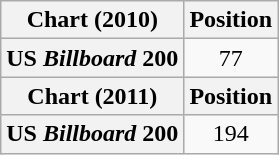<table class="wikitable plainrowheaders" style="text-align:center">
<tr>
<th scope="col">Chart (2010)</th>
<th scope="col">Position</th>
</tr>
<tr>
<th scope="row">US <em>Billboard</em> 200</th>
<td>77</td>
</tr>
<tr>
<th scope="col">Chart (2011)</th>
<th scope="col">Position</th>
</tr>
<tr>
<th scope="row">US <em>Billboard</em> 200</th>
<td>194</td>
</tr>
</table>
